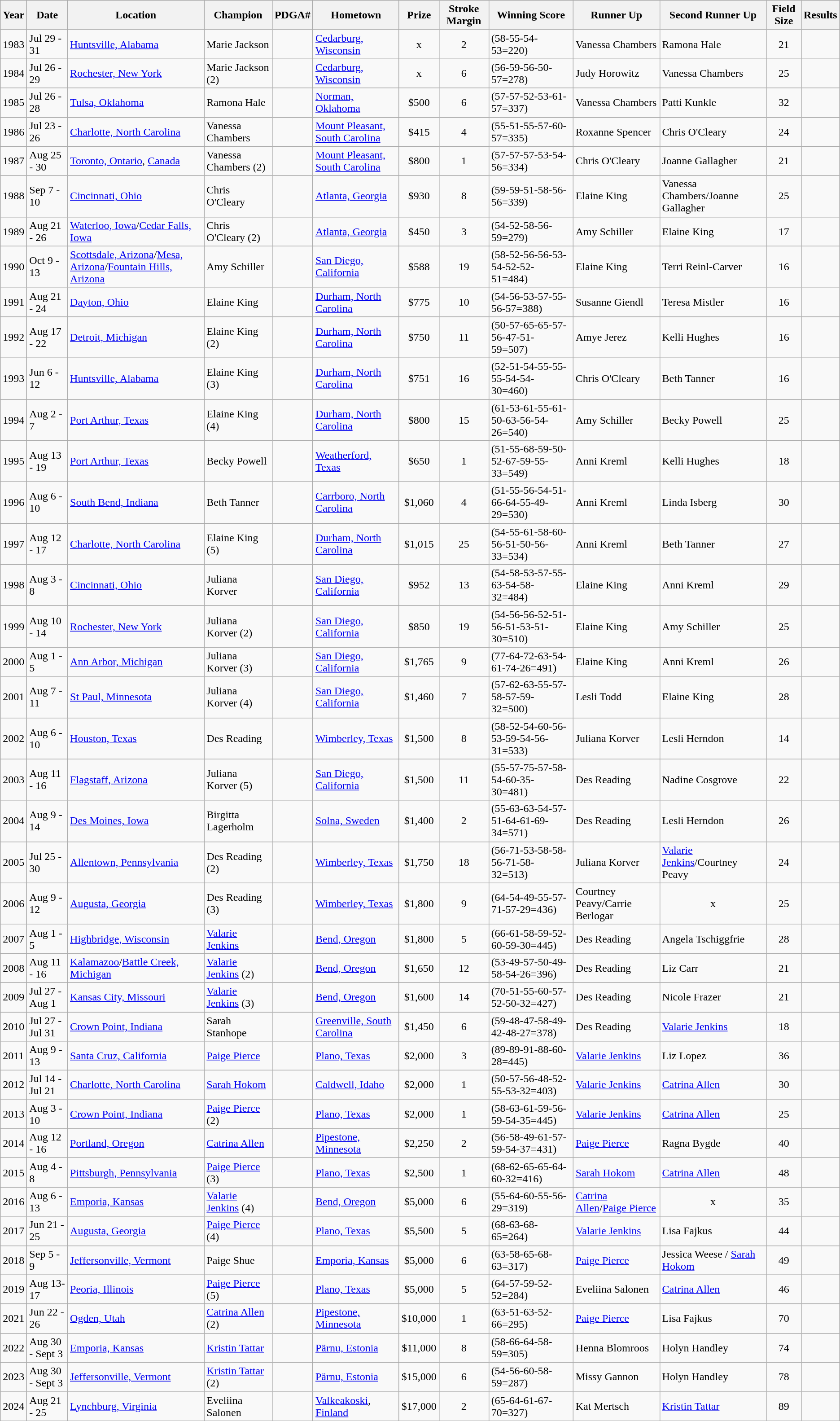<table class="wikitable">
<tr>
<th>Year</th>
<th>Date</th>
<th>Location</th>
<th>Champion</th>
<th>PDGA#</th>
<th>Hometown</th>
<th>Prize</th>
<th>Stroke Margin</th>
<th>Winning Score</th>
<th>Runner Up</th>
<th>Second Runner Up</th>
<th>Field Size</th>
<th>Results</th>
</tr>
<tr>
<td>1983</td>
<td>Jul 29 - 31</td>
<td><a href='#'>Huntsville, Alabama</a></td>
<td>Marie Jackson</td>
<td></td>
<td><a href='#'>Cedarburg, Wisconsin</a></td>
<td align="center">x</td>
<td align="center">2</td>
<td>(58-55-54-53=220)</td>
<td>Vanessa Chambers</td>
<td>Ramona Hale</td>
<td align="center">21</td>
<td></td>
</tr>
<tr>
<td>1984</td>
<td>Jul 26 - 29</td>
<td><a href='#'>Rochester, New York</a></td>
<td>Marie Jackson (2)</td>
<td></td>
<td><a href='#'>Cedarburg, Wisconsin</a></td>
<td align="center">x</td>
<td align="center">6</td>
<td>(56-59-56-50-57=278)</td>
<td>Judy Horowitz</td>
<td>Vanessa Chambers</td>
<td align="center">25</td>
<td></td>
</tr>
<tr>
<td>1985</td>
<td>Jul 26 - 28</td>
<td><a href='#'>Tulsa, Oklahoma</a></td>
<td>Ramona Hale</td>
<td></td>
<td><a href='#'>Norman, Oklahoma</a></td>
<td align="center">$500</td>
<td align="center">6</td>
<td>(57-57-52-53-61-57=337)</td>
<td>Vanessa Chambers</td>
<td>Patti Kunkle</td>
<td align="center">32</td>
<td></td>
</tr>
<tr>
<td>1986</td>
<td>Jul 23 - 26</td>
<td><a href='#'>Charlotte, North Carolina</a></td>
<td>Vanessa Chambers</td>
<td></td>
<td><a href='#'>Mount Pleasant, South Carolina</a></td>
<td align="center">$415</td>
<td align="center">4</td>
<td>(55-51-55-57-60-57=335)</td>
<td>Roxanne Spencer</td>
<td>Chris O'Cleary</td>
<td align="center">24</td>
<td></td>
</tr>
<tr>
<td>1987</td>
<td>Aug 25 - 30</td>
<td><a href='#'>Toronto, Ontario</a>, <a href='#'>Canada</a></td>
<td>Vanessa Chambers (2)</td>
<td></td>
<td><a href='#'>Mount Pleasant, South Carolina</a></td>
<td align="center">$800</td>
<td align="center">1</td>
<td>(57-57-57-53-54-56=334)</td>
<td>Chris O'Cleary</td>
<td>Joanne Gallagher</td>
<td align="center">21</td>
<td></td>
</tr>
<tr>
<td>1988</td>
<td>Sep 7 - 10</td>
<td><a href='#'>Cincinnati, Ohio</a></td>
<td>Chris O'Cleary</td>
<td></td>
<td><a href='#'>Atlanta, Georgia</a></td>
<td align="center">$930</td>
<td align="center">8</td>
<td>(59-59-51-58-56-56=339)</td>
<td>Elaine King</td>
<td>Vanessa Chambers/Joanne Gallagher</td>
<td align="center">25</td>
<td></td>
</tr>
<tr>
<td>1989</td>
<td>Aug 21 - 26</td>
<td><a href='#'>Waterloo, Iowa</a>/<a href='#'>Cedar Falls, Iowa</a></td>
<td>Chris O'Cleary (2)</td>
<td></td>
<td><a href='#'>Atlanta, Georgia</a></td>
<td align="center">$450</td>
<td align="center">3</td>
<td>(54-52-58-56-59=279)</td>
<td>Amy Schiller</td>
<td>Elaine King</td>
<td align="center">17</td>
<td></td>
</tr>
<tr>
<td>1990</td>
<td>Oct 9 - 13</td>
<td><a href='#'>Scottsdale, Arizona</a>/<a href='#'>Mesa, Arizona</a>/<a href='#'>Fountain Hills, Arizona</a></td>
<td>Amy Schiller</td>
<td></td>
<td><a href='#'>San Diego, California</a></td>
<td align="center">$588</td>
<td align="center">19</td>
<td>(58-52-56-56-53-54-52-52-51=484)</td>
<td>Elaine King</td>
<td>Terri Reinl-Carver</td>
<td align="center">16</td>
<td></td>
</tr>
<tr>
<td>1991</td>
<td>Aug 21 - 24</td>
<td><a href='#'>Dayton, Ohio</a></td>
<td>Elaine King</td>
<td></td>
<td><a href='#'>Durham, North Carolina</a></td>
<td align="center">$775</td>
<td align="center">10</td>
<td>(54-56-53-57-55-56-57=388)</td>
<td>Susanne Giendl</td>
<td>Teresa Mistler</td>
<td align="center">16</td>
<td></td>
</tr>
<tr>
<td>1992</td>
<td>Aug 17 - 22</td>
<td><a href='#'>Detroit, Michigan</a></td>
<td>Elaine King (2)</td>
<td></td>
<td><a href='#'>Durham, North Carolina</a></td>
<td align="center">$750</td>
<td align="center">11</td>
<td>(50-57-65-65-57-56-47-51-59=507)</td>
<td>Amye Jerez</td>
<td>Kelli Hughes</td>
<td align="center">16</td>
<td></td>
</tr>
<tr>
<td>1993</td>
<td>Jun 6 - 12</td>
<td><a href='#'>Huntsville, Alabama</a></td>
<td>Elaine King (3)</td>
<td></td>
<td><a href='#'>Durham, North Carolina</a></td>
<td align="center">$751</td>
<td align="center">16</td>
<td>(52-51-54-55-55-55-54-54-30=460)</td>
<td>Chris O'Cleary</td>
<td>Beth Tanner</td>
<td align="center">16</td>
<td></td>
</tr>
<tr>
<td>1994</td>
<td>Aug 2 - 7</td>
<td><a href='#'>Port Arthur, Texas</a></td>
<td>Elaine King (4)</td>
<td></td>
<td><a href='#'>Durham, North Carolina</a></td>
<td align="center">$800</td>
<td align="center">15</td>
<td>(61-53-61-55-61-50-63-56-54-26=540)</td>
<td>Amy Schiller</td>
<td>Becky Powell</td>
<td align="center">25</td>
<td></td>
</tr>
<tr>
<td>1995</td>
<td>Aug 13 - 19</td>
<td><a href='#'>Port Arthur, Texas</a></td>
<td>Becky Powell</td>
<td></td>
<td><a href='#'>Weatherford, Texas</a></td>
<td align="center">$650</td>
<td align="center">1</td>
<td>(51-55-68-59-50-52-67-59-55-33=549)</td>
<td>Anni Kreml</td>
<td>Kelli Hughes</td>
<td align="center">18</td>
<td></td>
</tr>
<tr>
<td>1996</td>
<td>Aug 6 - 10</td>
<td><a href='#'>South Bend, Indiana</a></td>
<td>Beth Tanner</td>
<td></td>
<td><a href='#'>Carrboro, North Carolina</a></td>
<td align="center">$1,060</td>
<td align="center">4</td>
<td>(51-55-56-54-51-66-64-55-49-29=530)</td>
<td>Anni Kreml</td>
<td>Linda Isberg</td>
<td align="center">30</td>
<td></td>
</tr>
<tr>
<td>1997</td>
<td>Aug 12 - 17</td>
<td><a href='#'>Charlotte, North Carolina</a></td>
<td>Elaine King (5)</td>
<td></td>
<td><a href='#'>Durham, North Carolina</a></td>
<td align="center">$1,015</td>
<td align="center">25</td>
<td>(54-55-61-58-60-56-51-50-56-33=534)</td>
<td>Anni Kreml</td>
<td>Beth Tanner</td>
<td align="center">27</td>
<td></td>
</tr>
<tr>
<td>1998</td>
<td>Aug 3 - 8</td>
<td><a href='#'>Cincinnati, Ohio</a></td>
<td>Juliana Korver</td>
<td></td>
<td><a href='#'>San Diego, California</a></td>
<td align="center">$952</td>
<td align="center">13</td>
<td>(54-58-53-57-55-63-54-58-32=484)</td>
<td>Elaine King</td>
<td>Anni Kreml</td>
<td align="center">29</td>
<td></td>
</tr>
<tr>
<td>1999</td>
<td>Aug 10 - 14</td>
<td><a href='#'>Rochester, New York</a></td>
<td>Juliana Korver (2)</td>
<td></td>
<td><a href='#'>San Diego, California</a></td>
<td align="center">$850</td>
<td align="center">19</td>
<td>(54-56-56-52-51-56-51-53-51-30=510)</td>
<td>Elaine King</td>
<td>Amy Schiller</td>
<td align="center">25</td>
<td></td>
</tr>
<tr>
<td>2000</td>
<td>Aug 1 - 5</td>
<td><a href='#'>Ann Arbor, Michigan</a></td>
<td>Juliana Korver (3)</td>
<td></td>
<td><a href='#'>San Diego, California</a></td>
<td align="center">$1,765</td>
<td align="center">9</td>
<td>(77-64-72-63-54-61-74-26=491)</td>
<td>Elaine King</td>
<td>Anni Kreml</td>
<td align="center">26</td>
<td></td>
</tr>
<tr>
<td>2001</td>
<td>Aug 7 - 11</td>
<td><a href='#'>St Paul, Minnesota</a></td>
<td>Juliana Korver (4)</td>
<td></td>
<td><a href='#'>San Diego, California</a></td>
<td align="center">$1,460</td>
<td align="center">7</td>
<td>(57-62-63-55-57-58-57-59-32=500)</td>
<td>Lesli Todd</td>
<td>Elaine King</td>
<td align="center">28</td>
<td></td>
</tr>
<tr>
<td>2002</td>
<td>Aug 6 - 10</td>
<td><a href='#'>Houston, Texas</a></td>
<td>Des Reading</td>
<td></td>
<td><a href='#'>Wimberley, Texas</a></td>
<td align="center">$1,500</td>
<td align="center">8</td>
<td>(58-52-54-60-56-53-59-54-56-31=533)</td>
<td>Juliana Korver</td>
<td>Lesli Herndon</td>
<td align="center">14</td>
<td></td>
</tr>
<tr>
<td>2003</td>
<td>Aug 11 - 16</td>
<td><a href='#'>Flagstaff, Arizona</a></td>
<td>Juliana Korver (5)</td>
<td></td>
<td><a href='#'>San Diego, California</a></td>
<td align="center">$1,500</td>
<td align="center">11</td>
<td>(55-57-75-57-58-54-60-35-30=481)</td>
<td>Des Reading</td>
<td>Nadine Cosgrove</td>
<td align="center">22</td>
<td></td>
</tr>
<tr>
<td>2004</td>
<td>Aug 9 - 14</td>
<td><a href='#'>Des Moines, Iowa</a></td>
<td>Birgitta Lagerholm</td>
<td></td>
<td><a href='#'>Solna, Sweden</a></td>
<td align="center">$1,400</td>
<td align="center">2</td>
<td>(55-63-63-54-57-51-64-61-69-34=571)</td>
<td>Des Reading</td>
<td>Lesli Herndon</td>
<td align="center">26</td>
<td></td>
</tr>
<tr>
<td>2005</td>
<td>Jul 25 - 30</td>
<td><a href='#'>Allentown, Pennsylvania</a></td>
<td>Des Reading (2)</td>
<td></td>
<td><a href='#'>Wimberley, Texas</a></td>
<td align="center">$1,750</td>
<td align="center">18</td>
<td>(56-71-53-58-58-56-71-58-32=513)</td>
<td>Juliana Korver</td>
<td><a href='#'>Valarie Jenkins</a>/Courtney Peavy</td>
<td align="center">24</td>
<td></td>
</tr>
<tr>
<td>2006</td>
<td>Aug 9 - 12</td>
<td><a href='#'>Augusta, Georgia</a></td>
<td>Des Reading (3)</td>
<td></td>
<td><a href='#'>Wimberley, Texas</a></td>
<td align="center">$1,800</td>
<td align="center">9</td>
<td>(64-54-49-55-57-71-57-29=436)</td>
<td>Courtney Peavy/Carrie Berlogar</td>
<td align="center">x</td>
<td align="center">25</td>
<td></td>
</tr>
<tr>
<td>2007</td>
<td>Aug 1 - 5</td>
<td><a href='#'>Highbridge, Wisconsin</a></td>
<td><a href='#'>Valarie Jenkins</a></td>
<td></td>
<td><a href='#'>Bend, Oregon</a></td>
<td align="center">$1,800</td>
<td align="center">5</td>
<td>(66-61-58-59-52-60-59-30=445)</td>
<td>Des Reading</td>
<td>Angela Tschiggfrie</td>
<td align="center">28</td>
<td></td>
</tr>
<tr>
<td>2008</td>
<td>Aug 11 - 16</td>
<td><a href='#'>Kalamazoo</a>/<a href='#'>Battle Creek, Michigan</a></td>
<td><a href='#'>Valarie Jenkins</a> (2)</td>
<td></td>
<td><a href='#'>Bend, Oregon</a></td>
<td align="center">$1,650</td>
<td align="center">12</td>
<td>(53-49-57-50-49-58-54-26=396)</td>
<td>Des Reading</td>
<td>Liz Carr</td>
<td align="center">21</td>
<td></td>
</tr>
<tr>
<td>2009</td>
<td>Jul 27 - Aug 1</td>
<td><a href='#'>Kansas City, Missouri</a></td>
<td><a href='#'>Valarie Jenkins</a> (3)</td>
<td></td>
<td><a href='#'>Bend, Oregon</a></td>
<td align="center">$1,600</td>
<td align="center">14</td>
<td>(70-51-55-60-57-52-50-32=427)</td>
<td>Des Reading</td>
<td>Nicole Frazer</td>
<td align="center">21</td>
<td></td>
</tr>
<tr>
<td>2010</td>
<td>Jul 27 - Jul 31</td>
<td><a href='#'>Crown Point, Indiana</a></td>
<td>Sarah Stanhope</td>
<td></td>
<td><a href='#'>Greenville, South Carolina</a></td>
<td align="center">$1,450</td>
<td align="center">6</td>
<td>(59-48-47-58-49-42-48-27=378)</td>
<td>Des Reading</td>
<td><a href='#'>Valarie Jenkins</a></td>
<td align="center">18</td>
<td></td>
</tr>
<tr>
<td>2011</td>
<td>Aug 9 - 13</td>
<td><a href='#'>Santa Cruz, California</a></td>
<td><a href='#'>Paige Pierce</a></td>
<td></td>
<td><a href='#'>Plano, Texas</a></td>
<td align="center">$2,000</td>
<td align="center">3</td>
<td>(89-89-91-88-60-28=445)</td>
<td><a href='#'>Valarie Jenkins</a></td>
<td>Liz Lopez</td>
<td align="center">36</td>
<td></td>
</tr>
<tr>
<td>2012</td>
<td>Jul 14 - Jul 21</td>
<td><a href='#'>Charlotte, North Carolina</a></td>
<td><a href='#'>Sarah Hokom</a></td>
<td></td>
<td><a href='#'>Caldwell, Idaho</a></td>
<td align="center">$2,000</td>
<td align="center">1</td>
<td>(50-57-56-48-52-55-53-32=403)</td>
<td><a href='#'>Valarie Jenkins</a></td>
<td><a href='#'>Catrina Allen</a></td>
<td align="center">30</td>
<td></td>
</tr>
<tr>
<td>2013</td>
<td>Aug 3 - 10</td>
<td><a href='#'>Crown Point, Indiana</a></td>
<td><a href='#'>Paige Pierce</a> (2)</td>
<td></td>
<td><a href='#'>Plano, Texas</a></td>
<td align="center">$2,000</td>
<td align="center">1</td>
<td>(58-63-61-59-56-59-54-35=445)</td>
<td><a href='#'>Valarie Jenkins</a></td>
<td><a href='#'>Catrina Allen</a></td>
<td align="center">25</td>
<td></td>
</tr>
<tr>
<td>2014</td>
<td>Aug 12 - 16</td>
<td><a href='#'>Portland, Oregon</a></td>
<td><a href='#'>Catrina Allen</a></td>
<td></td>
<td><a href='#'>Pipestone, Minnesota</a></td>
<td align="center">$2,250</td>
<td align="center">2</td>
<td>(56-58-49-61-57-59-54-37=431)</td>
<td><a href='#'>Paige Pierce</a></td>
<td>Ragna Bygde</td>
<td align="center">40</td>
<td></td>
</tr>
<tr>
<td>2015</td>
<td>Aug 4 - 8</td>
<td><a href='#'>Pittsburgh, Pennsylvania</a></td>
<td><a href='#'>Paige Pierce</a> (3)</td>
<td></td>
<td><a href='#'>Plano, Texas</a></td>
<td align="center">$2,500</td>
<td align="center">1</td>
<td>(68-62-65-65-64-60-32=416)</td>
<td><a href='#'>Sarah Hokom</a></td>
<td><a href='#'>Catrina Allen</a></td>
<td align="center">48</td>
<td></td>
</tr>
<tr>
<td>2016</td>
<td>Aug 6 - 13</td>
<td><a href='#'>Emporia, Kansas</a></td>
<td><a href='#'>Valarie Jenkins</a> (4)</td>
<td></td>
<td><a href='#'>Bend, Oregon</a></td>
<td align="center">$5,000</td>
<td align="center">6</td>
<td>(55-64-60-55-56-29=319)</td>
<td><a href='#'>Catrina Allen</a>/<a href='#'>Paige Pierce</a></td>
<td align="center">x</td>
<td align="center">35</td>
<td></td>
</tr>
<tr>
<td>2017</td>
<td>Jun 21 - 25</td>
<td><a href='#'>Augusta, Georgia</a></td>
<td><a href='#'>Paige Pierce</a> (4)</td>
<td></td>
<td><a href='#'>Plano, Texas</a></td>
<td align="center">$5,500</td>
<td align="center">5</td>
<td>(68-63-68-65=264)</td>
<td><a href='#'>Valarie Jenkins</a></td>
<td>Lisa Fajkus</td>
<td align="center">44</td>
<td></td>
</tr>
<tr>
<td>2018</td>
<td>Sep 5 - 9</td>
<td><a href='#'>Jeffersonville, Vermont</a></td>
<td>Paige Shue</td>
<td></td>
<td><a href='#'>Emporia, Kansas</a></td>
<td align="center">$5,000</td>
<td align="center">6</td>
<td>(63-58-65-68-63=317)</td>
<td><a href='#'>Paige Pierce</a></td>
<td>Jessica Weese / <a href='#'>Sarah Hokom</a></td>
<td align="center">49</td>
<td></td>
</tr>
<tr>
<td>2019</td>
<td>Aug 13-17</td>
<td><a href='#'>Peoria, Illinois</a></td>
<td><a href='#'>Paige Pierce</a> (5)</td>
<td></td>
<td><a href='#'>Plano, Texas</a></td>
<td align="center">$5,000</td>
<td align="center">5</td>
<td>(64-57-59-52-52=284)</td>
<td>Eveliina Salonen</td>
<td><a href='#'>Catrina Allen</a></td>
<td align="center">46</td>
<td></td>
</tr>
<tr>
<td>2021</td>
<td>Jun 22 - 26</td>
<td><a href='#'>Ogden, Utah</a></td>
<td><a href='#'>Catrina Allen</a> (2)</td>
<td></td>
<td><a href='#'>Pipestone, Minnesota</a></td>
<td align="center">$10,000</td>
<td align="center">1</td>
<td>(63-51-63-52-66=295)</td>
<td><a href='#'>Paige Pierce</a></td>
<td>Lisa Fajkus</td>
<td align="center">70</td>
<td></td>
</tr>
<tr>
<td>2022</td>
<td>Aug 30 - Sept 3</td>
<td><a href='#'>Emporia, Kansas</a></td>
<td><a href='#'>Kristin Tattar</a></td>
<td></td>
<td><a href='#'>Pärnu, Estonia</a></td>
<td align="center">$11,000</td>
<td align="center">8</td>
<td>(58-66-64-58-59=305)</td>
<td>Henna Blomroos</td>
<td>Holyn Handley</td>
<td align="center">74</td>
<td></td>
</tr>
<tr>
<td>2023</td>
<td>Aug 30 - Sept 3</td>
<td><a href='#'>Jeffersonville, Vermont</a></td>
<td><a href='#'>Kristin Tattar</a> (2)</td>
<td></td>
<td><a href='#'>Pärnu, Estonia</a></td>
<td align="center">$15,000</td>
<td align="center">6</td>
<td>(54-56-60-58-59=287)</td>
<td>Missy Gannon</td>
<td>Holyn Handley</td>
<td align="center">78</td>
<td></td>
</tr>
<tr>
<td>2024</td>
<td>Aug 21 - 25</td>
<td><a href='#'>Lynchburg, Virginia</a></td>
<td>Eveliina Salonen</td>
<td></td>
<td><a href='#'>Valkeakoski</a>, <a href='#'>Finland</a></td>
<td align="center">$17,000</td>
<td align="center">2</td>
<td>(65-64-61-67-70=327)</td>
<td>Kat Mertsch</td>
<td><a href='#'>Kristin Tattar</a></td>
<td align="center">89</td>
<td></td>
</tr>
</table>
